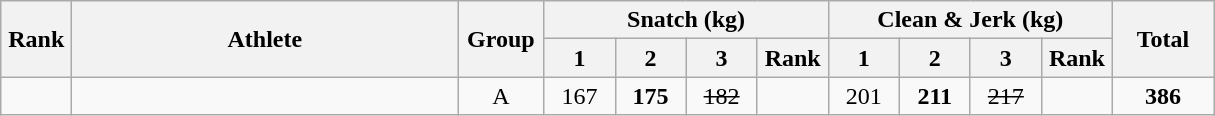<table class = "wikitable" style="text-align:center;">
<tr>
<th rowspan=2 width=40>Rank</th>
<th rowspan=2 width=250>Athlete</th>
<th rowspan=2 width=50>Group</th>
<th colspan=4>Snatch (kg)</th>
<th colspan=4>Clean & Jerk (kg)</th>
<th rowspan=2 width=60>Total</th>
</tr>
<tr>
<th width=40>1</th>
<th width=40>2</th>
<th width=40>3</th>
<th width=40>Rank</th>
<th width=40>1</th>
<th width=40>2</th>
<th width=40>3</th>
<th width=40>Rank</th>
</tr>
<tr>
<td></td>
<td align=left></td>
<td>A</td>
<td>167</td>
<td><strong>175</strong></td>
<td><s>182</s></td>
<td></td>
<td>201</td>
<td><strong>211</strong></td>
<td><s>217</s></td>
<td></td>
<td><strong>386</strong></td>
</tr>
</table>
